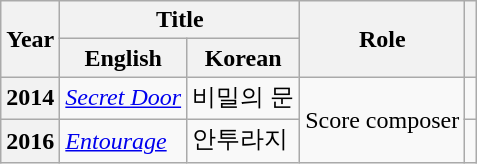<table class="wikitable sortable plainrowheaders">
<tr>
<th rowspan="2" scope="col">Year</th>
<th colspan="2" scope="col">Title</th>
<th rowspan="2" scope="col">Role</th>
<th rowspan="2" scope="col" class="unsortable"></th>
</tr>
<tr>
<th scope="col">English</th>
<th scope="col">Korean</th>
</tr>
<tr>
<th scope="row">2014</th>
<td><em><a href='#'>Secret Door</a></em></td>
<td>비밀의 문</td>
<td rowspan="2">Score composer</td>
<td></td>
</tr>
<tr>
<th scope="row">2016</th>
<td><em><a href='#'>Entourage</a></em></td>
<td>안투라지</td>
<td></td>
</tr>
</table>
